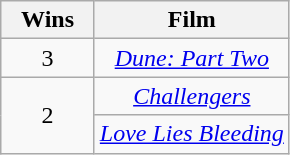<table class="wikitable" rowspan="2" style="text-align:center" background: #f6e39c;>
<tr>
<th scope="col" style="width:55px;">Wins</th>
<th scope="col" style="text-align:center;">Film</th>
</tr>
<tr>
<td style="text-align:center">3</td>
<td><em><a href='#'>Dune: Part Two</a></em></td>
</tr>
<tr>
<td style="text-align:center" rowspan="2">2</td>
<td><em><a href='#'>Challengers</a></em></td>
</tr>
<tr>
<td><em><a href='#'>Love Lies Bleeding</a></em></td>
</tr>
</table>
